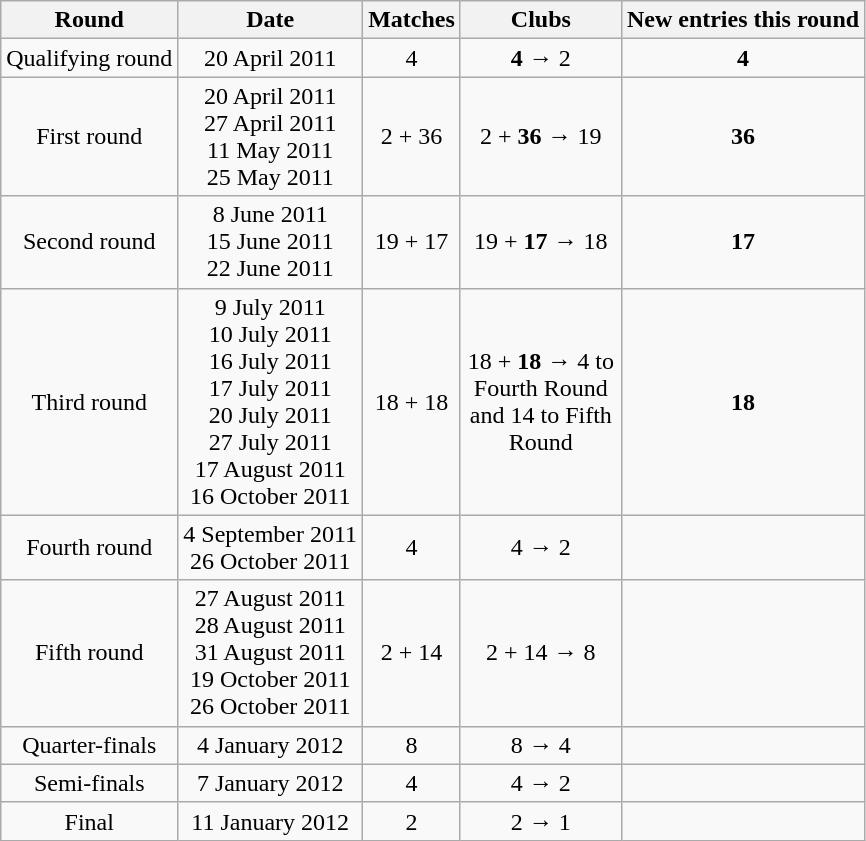<table class="wikitable">
<tr>
<th>Round</th>
<th>Date</th>
<th>Matches</th>
<th width=100>Clubs</th>
<th>New entries this round</th>
</tr>
<tr align=center>
<td>Qualifying round</td>
<td>20 April 2011</td>
<td>4</td>
<td><strong>4</strong> → 2</td>
<td><strong>4</strong></td>
</tr>
<tr align=center>
<td>First round</td>
<td>20 April 2011 <br>  27 April 2011 <br>  11 May 2011 <br>  25 May 2011</td>
<td>2 + 36</td>
<td>2 + <strong>36</strong> → 19</td>
<td><strong>36</strong></td>
</tr>
<tr align=center>
<td>Second round</td>
<td>8 June 2011 <br>  15 June 2011 <br>  22 June 2011</td>
<td>19 + 17</td>
<td>19 + <strong>17</strong> → 18</td>
<td><strong>17</strong></td>
</tr>
<tr align=center>
<td>Third round</td>
<td>9 July 2011 <br>  10 July 2011 <br>  16 July 2011 <br>  17 July 2011 <br>  20 July 2011 <br>  27 July 2011 <br>  17 August 2011 <br>  16 October 2011</td>
<td>18 + 18</td>
<td>18 + <strong>18</strong> → 4 to Fourth Round and 14 to Fifth Round</td>
<td><strong>18</strong></td>
</tr>
<tr align=center>
<td>Fourth round</td>
<td>4 September 2011 <br>  26 October 2011</td>
<td>4</td>
<td>4 → 2</td>
<td></td>
</tr>
<tr align=center>
<td>Fifth round</td>
<td>27 August 2011 <br>  28 August 2011 <br>  31 August 2011 <br>  19 October 2011 <br>  26 October 2011</td>
<td>2 + 14</td>
<td>2 + 14 → 8</td>
<td></td>
</tr>
<tr align=center>
<td>Quarter-finals</td>
<td>4 January 2012</td>
<td>8</td>
<td>8 → 4</td>
<td></td>
</tr>
<tr align=center>
<td>Semi-finals</td>
<td>7 January 2012</td>
<td>4</td>
<td>4 → 2</td>
<td></td>
</tr>
<tr align=center>
<td>Final</td>
<td>11 January 2012</td>
<td>2</td>
<td>2 → 1</td>
<td></td>
</tr>
</table>
